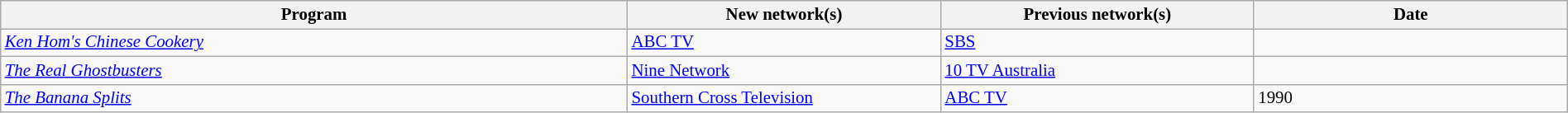<table class="wikitable sortable" width="100%" style="font-size:87%;">
<tr bgcolor="#efefef">
<th width=40%>Program</th>
<th width=20%>New network(s)</th>
<th width=20%>Previous network(s)</th>
<th width=20%>Date</th>
</tr>
<tr>
<td> <em><a href='#'>Ken Hom's Chinese Cookery</a></em></td>
<td><a href='#'>ABC TV</a></td>
<td><a href='#'>SBS</a></td>
<td></td>
</tr>
<tr>
<td> <em><a href='#'>The Real Ghostbusters</a></em></td>
<td><a href='#'>Nine Network</a></td>
<td><a href='#'>10 TV Australia</a></td>
<td></td>
</tr>
<tr>
<td> <em><a href='#'>The Banana Splits</a></em></td>
<td><a href='#'>Southern Cross Television</a></td>
<td><a href='#'>ABC TV</a></td>
<td>1990</td>
</tr>
</table>
